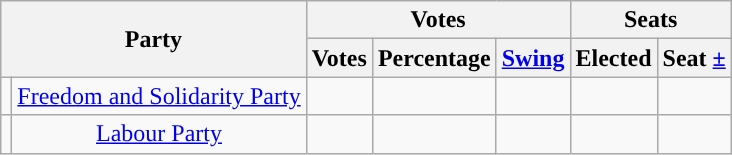<table class="wikitable" style="text-align:center;">
<tr>
<th colspan="2" rowspan="2">Party</th>
<th colspan="3">Votes</th>
<th colspan="2">Seats</th>
</tr>
<tr>
<th>Votes</th>
<th>Percentage</th>
<th><a href='#'>Swing</a></th>
<th>Elected</th>
<th>Seat <a href='#'>±</a></th>
</tr>
<tr>
<td style="background:"></td>
<td><a href='#'>Freedom and Solidarity Party</a></td>
<td></td>
<td></td>
<td></td>
<td></td>
<td></td>
</tr>
<tr>
<td style="background:"></td>
<td><a href='#'>Labour Party</a></td>
<td></td>
<td></td>
<td></td>
<td></td>
<td></td>
</tr>
</table>
